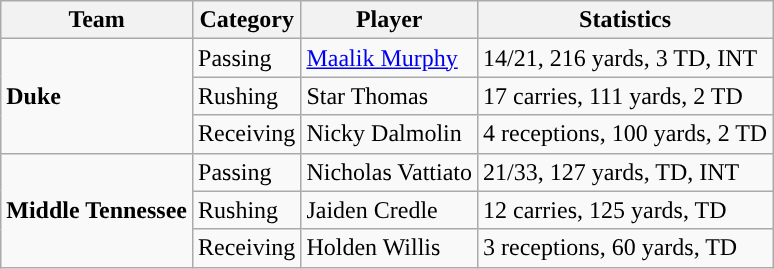<table class="wikitable" style="float: left;">
<tr>
<th>Team</th>
<th>Category</th>
<th>Player</th>
<th>Statistics</th>
</tr>
<tr>
<td rowspan=3><strong>Duke</strong></td>
<td>Passing</td>
<td><a href='#'>Maalik Murphy</a></td>
<td>14/21, 216 yards, 3 TD, INT</td>
</tr>
<tr>
<td>Rushing</td>
<td>Star Thomas</td>
<td>17 carries, 111 yards, 2 TD</td>
</tr>
<tr>
<td>Receiving</td>
<td>Nicky Dalmolin</td>
<td>4 receptions, 100 yards, 2 TD</td>
</tr>
<tr>
<td rowspan=3><strong>Middle Tennessee</strong></td>
<td>Passing</td>
<td>Nicholas Vattiato</td>
<td>21/33, 127 yards, TD, INT</td>
</tr>
<tr>
<td>Rushing</td>
<td>Jaiden Credle</td>
<td>12 carries, 125 yards, TD</td>
</tr>
<tr>
<td>Receiving</td>
<td>Holden Willis</td>
<td>3 receptions, 60 yards, TD</td>
</tr>
</table>
